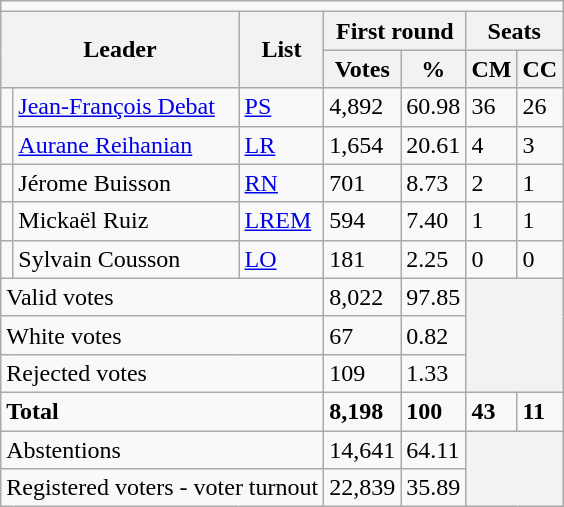<table class="wikitable">
<tr>
<td colspan="7"></td>
</tr>
<tr>
<th colspan="2" rowspan="2">Leader</th>
<th rowspan="2">List</th>
<th colspan="2">First round</th>
<th colspan="2">Seats</th>
</tr>
<tr>
<th>Votes</th>
<th>%</th>
<th>CM</th>
<th>CC</th>
</tr>
<tr>
<td bgcolor=></td>
<td><a href='#'>Jean-François Debat</a></td>
<td><a href='#'>PS</a></td>
<td>4,892</td>
<td>60.98</td>
<td>36</td>
<td>26</td>
</tr>
<tr>
<td bgcolor=></td>
<td><a href='#'>Aurane Reihanian</a></td>
<td><a href='#'>LR</a></td>
<td>1,654</td>
<td>20.61</td>
<td>4</td>
<td>3</td>
</tr>
<tr>
<td bgcolor=></td>
<td>Jérome Buisson</td>
<td><a href='#'>RN</a></td>
<td>701</td>
<td>8.73</td>
<td>2</td>
<td>1</td>
</tr>
<tr>
<td bgcolor=></td>
<td>Mickaël Ruiz</td>
<td><a href='#'>LREM</a></td>
<td>594</td>
<td>7.40</td>
<td>1</td>
<td>1</td>
</tr>
<tr>
<td bgcolor=></td>
<td>Sylvain Cousson</td>
<td><a href='#'>LO</a></td>
<td>181</td>
<td>2.25</td>
<td>0</td>
<td>0</td>
</tr>
<tr>
<td colspan="3">Valid votes</td>
<td>8,022</td>
<td>97.85</td>
<th colspan="2" rowspan="3"></th>
</tr>
<tr>
<td colspan="3">White votes</td>
<td>67</td>
<td>0.82</td>
</tr>
<tr>
<td colspan="3">Rejected votes</td>
<td>109</td>
<td>1.33</td>
</tr>
<tr>
<td colspan="3"><strong>Total</strong></td>
<td><strong>8,198</strong></td>
<td><strong>100</strong></td>
<td><strong>43</strong></td>
<td><strong>11</strong></td>
</tr>
<tr>
<td colspan="3">Abstentions</td>
<td>14,641</td>
<td>64.11</td>
<th colspan="2" rowspan="2"></th>
</tr>
<tr>
<td colspan="3">Registered voters - voter turnout</td>
<td>22,839</td>
<td>35.89</td>
</tr>
</table>
